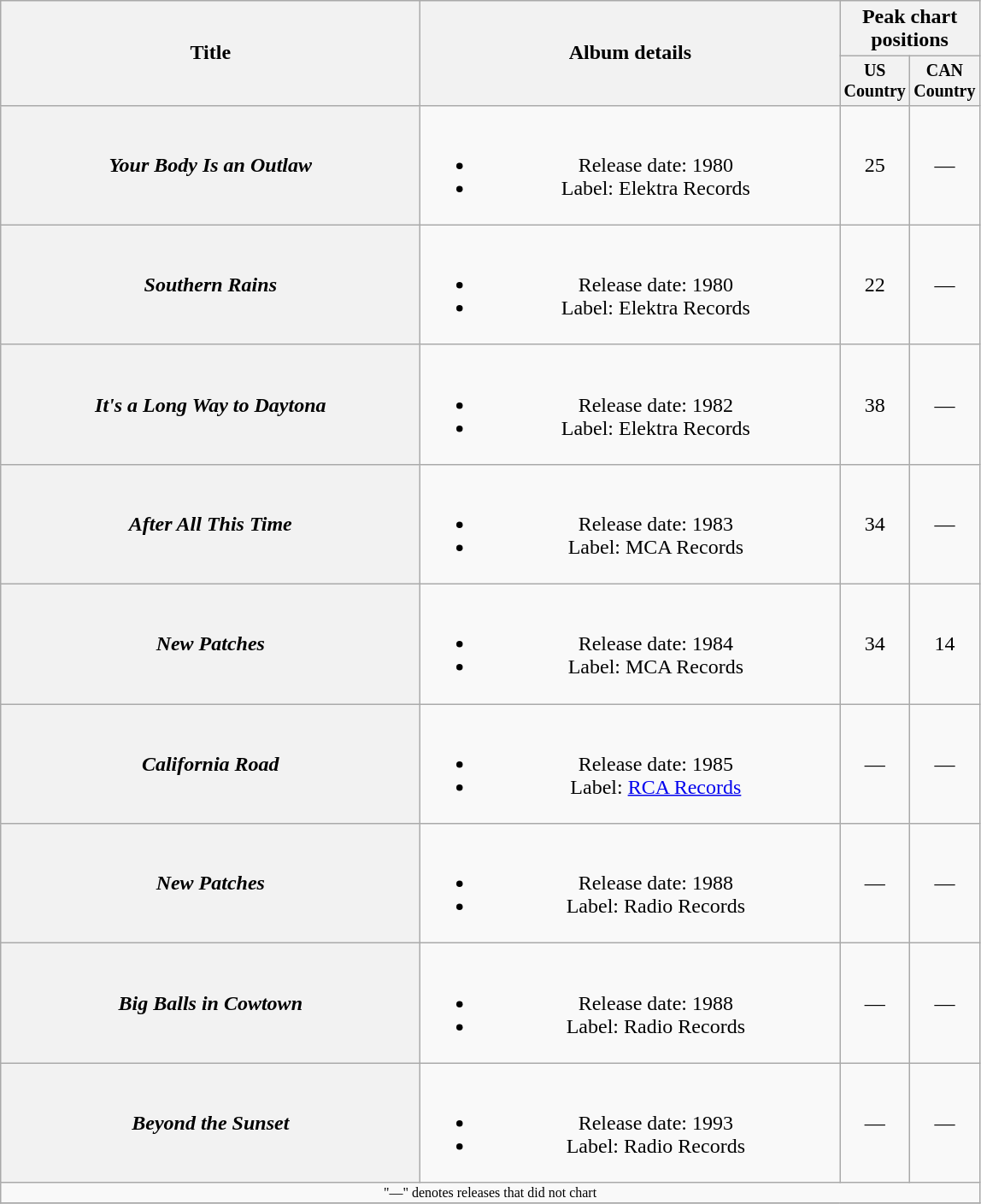<table class="wikitable plainrowheaders" style="text-align:center;">
<tr>
<th rowspan="2" style="width:20em;">Title</th>
<th rowspan="2" style="width:20em;">Album details</th>
<th colspan="2">Peak chart<br>positions</th>
</tr>
<tr style="font-size:smaller;">
<th width="45">US Country<br></th>
<th width="45">CAN Country<br></th>
</tr>
<tr>
<th scope="row"><em>Your Body Is an Outlaw</em></th>
<td><br><ul><li>Release date: 1980</li><li>Label: Elektra Records</li></ul></td>
<td>25</td>
<td>—</td>
</tr>
<tr>
<th scope="row"><em>Southern Rains</em></th>
<td><br><ul><li>Release date: 1980</li><li>Label: Elektra Records</li></ul></td>
<td>22</td>
<td>—</td>
</tr>
<tr>
<th scope="row"><em>It's a Long Way to Daytona</em></th>
<td><br><ul><li>Release date: 1982</li><li>Label: Elektra Records</li></ul></td>
<td>38</td>
<td>—</td>
</tr>
<tr>
<th scope="row"><em>After All This Time</em></th>
<td><br><ul><li>Release date: 1983</li><li>Label: MCA Records</li></ul></td>
<td>34</td>
<td>—</td>
</tr>
<tr>
<th scope="row"><em>New Patches</em></th>
<td><br><ul><li>Release date: 1984</li><li>Label: MCA Records</li></ul></td>
<td>34</td>
<td>14</td>
</tr>
<tr>
<th scope="row"><em>California Road</em></th>
<td><br><ul><li>Release date: 1985</li><li>Label: <a href='#'>RCA Records</a></li></ul></td>
<td>—</td>
<td>—</td>
</tr>
<tr>
<th scope="row"><em>New Patches</em></th>
<td><br><ul><li>Release date: 1988</li><li>Label: Radio Records</li></ul></td>
<td>—</td>
<td>—</td>
</tr>
<tr>
<th scope="row"><em>Big Balls in Cowtown</em></th>
<td><br><ul><li>Release date: 1988</li><li>Label: Radio Records</li></ul></td>
<td>—</td>
<td>—</td>
</tr>
<tr>
<th scope="row"><em>Beyond the Sunset</em></th>
<td><br><ul><li>Release date: 1993</li><li>Label: Radio Records</li></ul></td>
<td>—</td>
<td>—</td>
</tr>
<tr>
<td colspan="4" style="font-size:8pt">"—" denotes releases that did not chart</td>
</tr>
<tr>
</tr>
</table>
